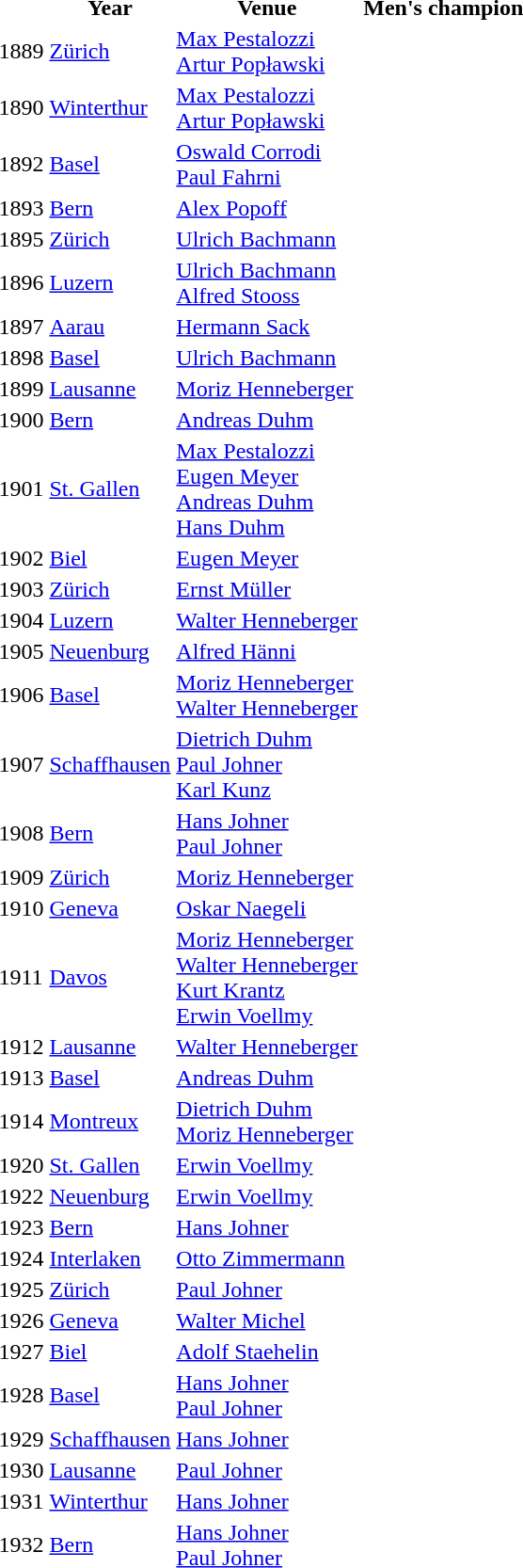<table>
<tr>
<td valign="top"><br></td>
<th>Year</th>
<th>Venue</th>
<th>Men's champion</th>
</tr>
<tr>
<td>1889</td>
<td><a href='#'>Zürich</a></td>
<td><a href='#'>Max Pestalozzi</a> <br> <a href='#'>Artur Popławski</a></td>
</tr>
<tr>
<td>1890</td>
<td><a href='#'>Winterthur</a></td>
<td><a href='#'>Max Pestalozzi</a> <br> <a href='#'>Artur Popławski</a></td>
</tr>
<tr>
<td>1892</td>
<td><a href='#'>Basel</a></td>
<td><a href='#'>Oswald Corrodi</a> <br> <a href='#'>Paul Fahrni</a></td>
</tr>
<tr>
<td>1893</td>
<td><a href='#'>Bern</a></td>
<td><a href='#'>Alex Popoff</a></td>
</tr>
<tr>
<td>1895</td>
<td><a href='#'>Zürich</a></td>
<td><a href='#'>Ulrich Bachmann</a></td>
</tr>
<tr>
<td>1896</td>
<td><a href='#'>Luzern</a></td>
<td><a href='#'>Ulrich Bachmann</a> <br> <a href='#'>Alfred Stooss</a></td>
</tr>
<tr>
<td>1897</td>
<td><a href='#'>Aarau</a></td>
<td><a href='#'>Hermann Sack</a></td>
</tr>
<tr>
<td>1898</td>
<td><a href='#'>Basel</a></td>
<td><a href='#'>Ulrich Bachmann</a></td>
</tr>
<tr>
<td>1899</td>
<td><a href='#'>Lausanne</a></td>
<td><a href='#'>Moriz Henneberger</a></td>
</tr>
<tr>
<td>1900</td>
<td><a href='#'>Bern</a></td>
<td><a href='#'>Andreas Duhm</a></td>
</tr>
<tr>
<td>1901</td>
<td><a href='#'>St. Gallen</a></td>
<td><a href='#'>Max Pestalozzi</a> <br> <a href='#'>Eugen Meyer</a> <br> <a href='#'>Andreas Duhm</a> <br> <a href='#'>Hans Duhm</a></td>
</tr>
<tr>
<td>1902</td>
<td><a href='#'>Biel</a></td>
<td><a href='#'>Eugen Meyer</a></td>
</tr>
<tr>
<td>1903</td>
<td><a href='#'>Zürich</a></td>
<td><a href='#'>Ernst Müller</a></td>
</tr>
<tr>
<td>1904</td>
<td><a href='#'>Luzern</a></td>
<td><a href='#'>Walter Henneberger</a></td>
</tr>
<tr>
<td>1905</td>
<td><a href='#'>Neuenburg</a></td>
<td><a href='#'>Alfred Hänni</a></td>
</tr>
<tr>
<td>1906</td>
<td><a href='#'>Basel</a></td>
<td><a href='#'>Moriz Henneberger</a> <br> <a href='#'>Walter Henneberger</a></td>
</tr>
<tr>
<td>1907</td>
<td><a href='#'>Schaffhausen</a></td>
<td><a href='#'>Dietrich Duhm</a> <br> <a href='#'>Paul Johner</a> <br> <a href='#'>Karl Kunz</a></td>
</tr>
<tr>
<td>1908</td>
<td><a href='#'>Bern</a></td>
<td><a href='#'>Hans Johner</a> <br> <a href='#'>Paul Johner</a></td>
</tr>
<tr>
<td>1909</td>
<td><a href='#'>Zürich</a></td>
<td><a href='#'>Moriz Henneberger</a></td>
</tr>
<tr>
<td>1910</td>
<td><a href='#'>Geneva</a></td>
<td><a href='#'>Oskar Naegeli</a></td>
</tr>
<tr>
<td>1911</td>
<td><a href='#'>Davos</a></td>
<td><a href='#'>Moriz Henneberger</a> <br> <a href='#'>Walter Henneberger</a> <br> <a href='#'>Kurt Krantz</a> <br> <a href='#'>Erwin Voellmy</a></td>
</tr>
<tr>
<td>1912</td>
<td><a href='#'>Lausanne</a></td>
<td><a href='#'>Walter Henneberger</a></td>
</tr>
<tr>
<td>1913</td>
<td><a href='#'>Basel</a></td>
<td><a href='#'>Andreas Duhm</a></td>
</tr>
<tr>
<td>1914</td>
<td><a href='#'>Montreux</a></td>
<td><a href='#'>Dietrich Duhm</a> <br> <a href='#'>Moriz Henneberger</a></td>
</tr>
<tr>
<td>1920</td>
<td><a href='#'>St. Gallen</a></td>
<td><a href='#'>Erwin Voellmy</a></td>
</tr>
<tr>
<td>1922</td>
<td><a href='#'>Neuenburg</a></td>
<td><a href='#'>Erwin Voellmy</a></td>
</tr>
<tr>
<td>1923</td>
<td><a href='#'>Bern</a></td>
<td><a href='#'>Hans Johner</a></td>
</tr>
<tr>
<td>1924</td>
<td><a href='#'>Interlaken</a></td>
<td><a href='#'>Otto Zimmermann</a></td>
</tr>
<tr>
<td>1925</td>
<td><a href='#'>Zürich</a></td>
<td><a href='#'>Paul Johner</a></td>
</tr>
<tr>
<td>1926</td>
<td><a href='#'>Geneva</a></td>
<td><a href='#'>Walter Michel</a></td>
</tr>
<tr>
<td>1927</td>
<td><a href='#'>Biel</a></td>
<td><a href='#'>Adolf Staehelin</a></td>
</tr>
<tr>
<td>1928</td>
<td><a href='#'>Basel</a></td>
<td><a href='#'>Hans Johner</a> <br> <a href='#'>Paul Johner</a></td>
</tr>
<tr>
<td>1929</td>
<td><a href='#'>Schaffhausen</a></td>
<td><a href='#'>Hans Johner</a></td>
</tr>
<tr>
<td>1930</td>
<td><a href='#'>Lausanne</a></td>
<td><a href='#'>Paul Johner</a></td>
</tr>
<tr>
<td>1931</td>
<td><a href='#'>Winterthur</a></td>
<td><a href='#'>Hans Johner</a></td>
</tr>
<tr>
<td>1932</td>
<td><a href='#'>Bern</a></td>
<td><a href='#'>Hans Johner</a> <br> <a href='#'>Paul Johner</a></td>
</tr>
</table>
